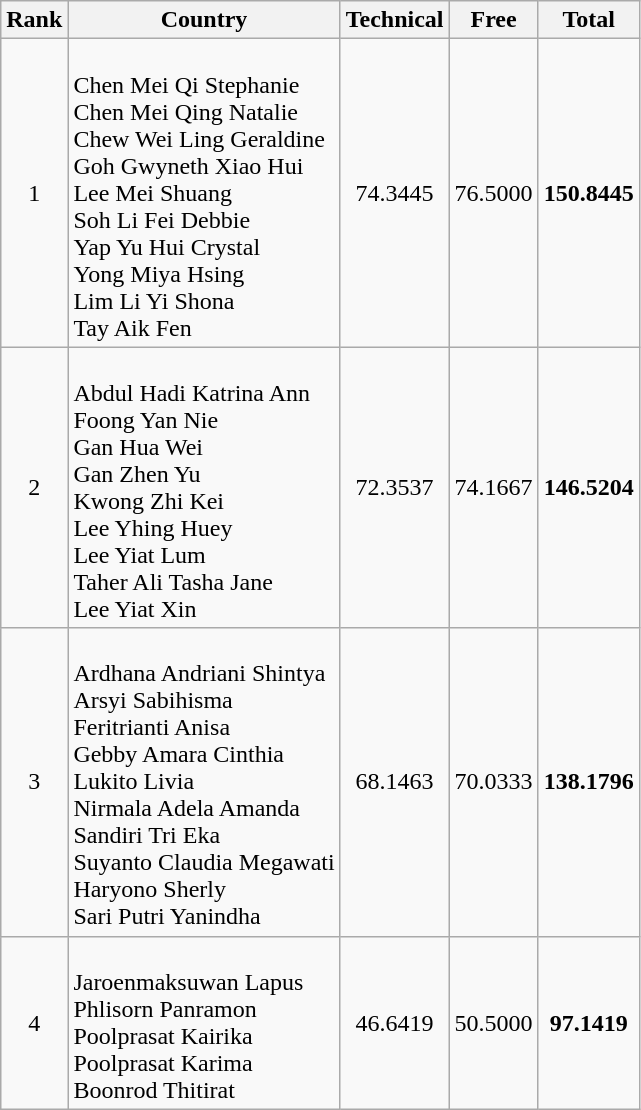<table class="wikitable" style="text-align:center;">
<tr>
<th>Rank</th>
<th>Country</th>
<th>Technical</th>
<th>Free</th>
<th>Total</th>
</tr>
<tr>
<td>1</td>
<td align="left"><br>Chen Mei Qi Stephanie<br>Chen Mei Qing Natalie<br>Chew Wei Ling Geraldine<br>Goh Gwyneth Xiao Hui<br>Lee Mei Shuang<br>Soh Li Fei Debbie<br>Yap Yu Hui Crystal<br>Yong Miya Hsing<br>Lim Li Yi Shona<br>Tay Aik Fen</td>
<td>74.3445</td>
<td>76.5000</td>
<td><strong>150.8445</strong></td>
</tr>
<tr>
<td>2</td>
<td align="left"><br>Abdul Hadi Katrina Ann<br>Foong Yan Nie<br>Gan Hua Wei<br>Gan Zhen Yu<br>Kwong Zhi Kei<br>Lee Yhing Huey<br>Lee Yiat Lum<br>Taher Ali Tasha Jane<br>Lee Yiat Xin</td>
<td>72.3537</td>
<td>74.1667</td>
<td><strong>146.5204</strong></td>
</tr>
<tr>
<td>3</td>
<td align="left"><br>Ardhana Andriani Shintya<br>Arsyi Sabihisma<br>Feritrianti Anisa<br>Gebby Amara Cinthia<br>Lukito Livia<br>Nirmala Adela Amanda<br>Sandiri Tri Eka<br>Suyanto Claudia Megawati<br>Haryono Sherly<br>Sari Putri Yanindha</td>
<td>68.1463</td>
<td>70.0333</td>
<td><strong>138.1796</strong></td>
</tr>
<tr>
<td>4</td>
<td align="left"><br>Jaroenmaksuwan Lapus<br>Phlisorn Panramon<br>Poolprasat Kairika<br>Poolprasat Karima<br>Boonrod Thitirat</td>
<td>46.6419</td>
<td>50.5000</td>
<td><strong>97.1419</strong></td>
</tr>
</table>
